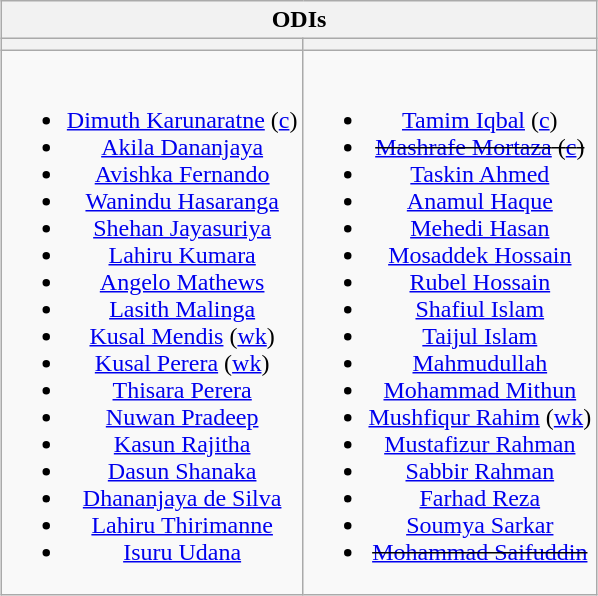<table class="wikitable" style="text-align:center; margin:auto">
<tr>
<th colspan=2>ODIs</th>
</tr>
<tr>
<th></th>
<th></th>
</tr>
<tr style="vertical-align:top">
<td><br><ul><li><a href='#'>Dimuth Karunaratne</a> (<a href='#'>c</a>)</li><li><a href='#'>Akila Dananjaya</a></li><li><a href='#'>Avishka Fernando</a></li><li><a href='#'>Wanindu Hasaranga</a></li><li><a href='#'>Shehan Jayasuriya</a></li><li><a href='#'>Lahiru Kumara</a></li><li><a href='#'>Angelo Mathews</a></li><li><a href='#'>Lasith Malinga</a></li><li><a href='#'>Kusal Mendis</a> (<a href='#'>wk</a>)</li><li><a href='#'>Kusal Perera</a> (<a href='#'>wk</a>)</li><li><a href='#'>Thisara Perera</a></li><li><a href='#'>Nuwan Pradeep</a></li><li><a href='#'>Kasun Rajitha</a></li><li><a href='#'>Dasun Shanaka</a></li><li><a href='#'>Dhananjaya de Silva</a></li><li><a href='#'>Lahiru Thirimanne</a></li><li><a href='#'>Isuru Udana</a></li></ul></td>
<td><br><ul><li><a href='#'>Tamim Iqbal</a> (<a href='#'>c</a>)</li><li><s><a href='#'>Mashrafe Mortaza</a> (<a href='#'>c</a>)</s></li><li><a href='#'>Taskin Ahmed</a></li><li><a href='#'>Anamul Haque</a></li><li><a href='#'>Mehedi Hasan</a></li><li><a href='#'>Mosaddek Hossain</a></li><li><a href='#'>Rubel Hossain</a></li><li><a href='#'>Shafiul Islam</a></li><li><a href='#'>Taijul Islam</a></li><li><a href='#'>Mahmudullah</a></li><li><a href='#'>Mohammad Mithun</a></li><li><a href='#'>Mushfiqur Rahim</a> (<a href='#'>wk</a>)</li><li><a href='#'>Mustafizur Rahman</a></li><li><a href='#'>Sabbir Rahman</a></li><li><a href='#'>Farhad Reza</a></li><li><a href='#'>Soumya Sarkar</a></li><li><s><a href='#'>Mohammad Saifuddin</a></s></li></ul></td>
</tr>
</table>
